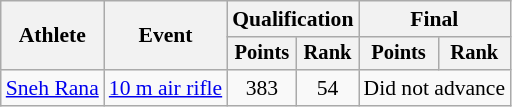<table class="wikitable" style="font-size:90%">
<tr>
<th rowspan="2">Athlete</th>
<th rowspan="2">Event</th>
<th colspan=2>Qualification</th>
<th colspan=2>Final</th>
</tr>
<tr style="font-size:95%">
<th>Points</th>
<th>Rank</th>
<th>Points</th>
<th>Rank</th>
</tr>
<tr align=center>
<td align=left><a href='#'>Sneh Rana</a></td>
<td align=left><a href='#'>10 m air rifle</a></td>
<td>383</td>
<td>54</td>
<td colspan=2>Did not advance</td>
</tr>
</table>
